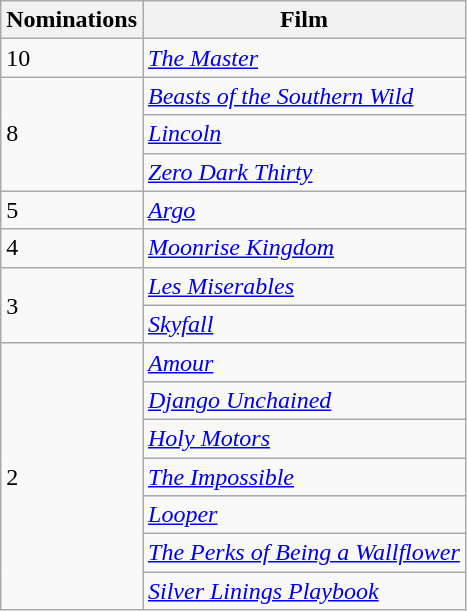<table class="wikitable">
<tr>
<th>Nominations</th>
<th>Film</th>
</tr>
<tr>
<td>10</td>
<td><em><a href='#'>The Master</a></em></td>
</tr>
<tr>
<td rowspan="3">8</td>
<td><em><a href='#'>Beasts of the Southern Wild</a></em></td>
</tr>
<tr>
<td><em><a href='#'>Lincoln</a></em></td>
</tr>
<tr>
<td><em><a href='#'>Zero Dark Thirty</a></em></td>
</tr>
<tr>
<td>5</td>
<td><em><a href='#'>Argo</a></em></td>
</tr>
<tr>
<td>4</td>
<td><em><a href='#'>Moonrise Kingdom</a></em></td>
</tr>
<tr>
<td rowspan="2">3</td>
<td><em><a href='#'>Les Miserables</a></em></td>
</tr>
<tr>
<td><em><a href='#'>Skyfall</a></em></td>
</tr>
<tr>
<td rowspan="8">2</td>
<td><em><a href='#'>Amour</a></em></td>
</tr>
<tr>
<td><em><a href='#'>Django Unchained</a></em></td>
</tr>
<tr>
<td><em><a href='#'>Holy Motors</a></em></td>
</tr>
<tr>
<td><em><a href='#'>The Impossible</a></em></td>
</tr>
<tr>
<td><em><a href='#'>Looper</a></em></td>
</tr>
<tr>
<td><em><a href='#'>The Perks of Being a Wallflower</a></em></td>
</tr>
<tr>
<td><em><a href='#'>Silver Linings Playbook</a></em></td>
</tr>
</table>
